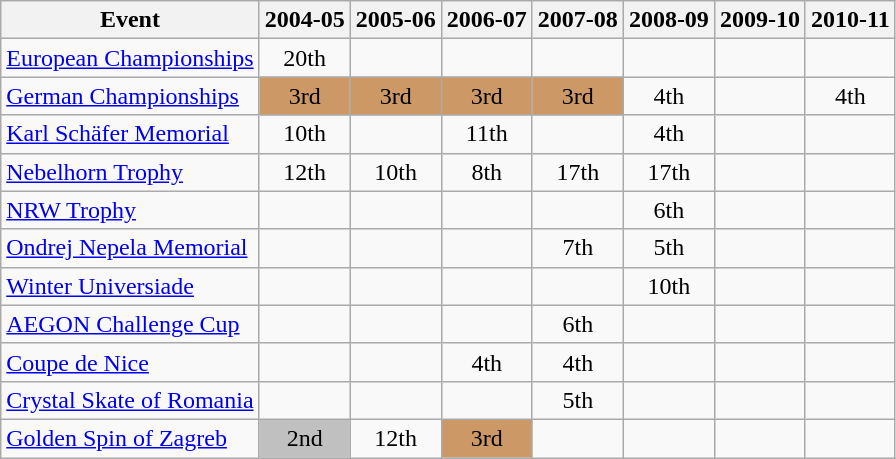<table class="wikitable">
<tr>
<th>Event</th>
<th>2004-05</th>
<th>2005-06</th>
<th>2006-07</th>
<th>2007-08</th>
<th>2008-09</th>
<th>2009-10</th>
<th>2010-11</th>
</tr>
<tr>
<td><a href='#'>European Championships</a></td>
<td align="center">20th</td>
<td></td>
<td></td>
<td></td>
<td></td>
<td></td>
<td></td>
</tr>
<tr>
<td><a href='#'>German Championships</a></td>
<td align="center" bgcolor="CC9966">3rd</td>
<td align="center" bgcolor="CC9966">3rd</td>
<td align="center" bgcolor="CC9966">3rd</td>
<td align="center" bgcolor="CC9966">3rd</td>
<td align="center">4th</td>
<td></td>
<td align="center">4th</td>
</tr>
<tr>
<td><a href='#'>Karl Schäfer Memorial</a></td>
<td align="center">10th</td>
<td></td>
<td align="center">11th</td>
<td></td>
<td align="center">4th</td>
<td></td>
<td></td>
</tr>
<tr>
<td><a href='#'>Nebelhorn Trophy</a></td>
<td align="center">12th</td>
<td align="center">10th</td>
<td align="center">8th</td>
<td align="center">17th</td>
<td align="center">17th</td>
<td></td>
<td></td>
</tr>
<tr>
<td><a href='#'>NRW Trophy</a></td>
<td></td>
<td></td>
<td></td>
<td></td>
<td align="center">6th</td>
<td></td>
<td></td>
</tr>
<tr>
<td><a href='#'>Ondrej Nepela Memorial</a></td>
<td></td>
<td></td>
<td></td>
<td align="center">7th</td>
<td align="center">5th</td>
<td></td>
<td></td>
</tr>
<tr>
<td><a href='#'>Winter Universiade</a></td>
<td></td>
<td></td>
<td></td>
<td></td>
<td align="center">10th</td>
<td></td>
<td></td>
</tr>
<tr>
<td><a href='#'>AEGON Challenge Cup</a></td>
<td></td>
<td></td>
<td></td>
<td align="center">6th</td>
<td></td>
<td></td>
<td></td>
</tr>
<tr>
<td><a href='#'>Coupe de Nice</a></td>
<td></td>
<td></td>
<td align="center">4th</td>
<td align="center">4th</td>
<td></td>
<td></td>
<td></td>
</tr>
<tr>
<td><a href='#'>Crystal Skate of Romania</a></td>
<td></td>
<td></td>
<td></td>
<td align="center">5th</td>
<td></td>
<td></td>
<td></td>
</tr>
<tr>
<td><a href='#'>Golden Spin of Zagreb</a></td>
<td align="center" bgcolor="silver">2nd</td>
<td align="center">12th</td>
<td align="center" bgcolor="CC9966">3rd</td>
<td></td>
<td></td>
<td></td>
<td></td>
</tr>
</table>
